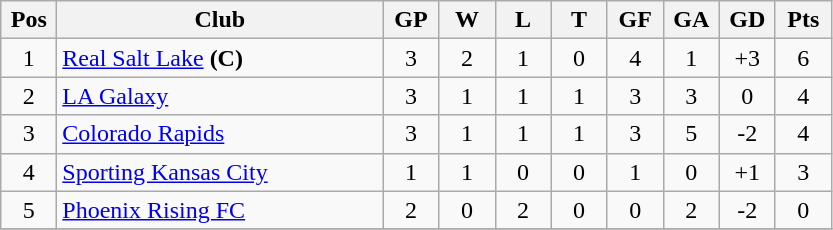<table class="wikitable" style="text-align:center">
<tr>
<th width=30>Pos</th>
<th width=210>Club</th>
<th width=30>GP</th>
<th width=30>W</th>
<th width=30>L</th>
<th width=30>T</th>
<th width=30>GF</th>
<th width=30>GA</th>
<th width=30>GD</th>
<th width=30>Pts</th>
</tr>
<tr>
<td>1</td>
<td style="text-align:left;"><a href='#'>Real Salt Lake</a> <strong>(C)</strong></td>
<td>3</td>
<td>2</td>
<td>1</td>
<td>0</td>
<td>4</td>
<td>1</td>
<td>+3</td>
<td>6</td>
</tr>
<tr>
<td>2</td>
<td style="text-align:left;"><a href='#'>LA Galaxy</a></td>
<td>3</td>
<td>1</td>
<td>1</td>
<td>1</td>
<td>3</td>
<td>3</td>
<td>0</td>
<td>4</td>
</tr>
<tr>
<td>3</td>
<td style="text-align:left;"><a href='#'>Colorado Rapids</a></td>
<td>3</td>
<td>1</td>
<td>1</td>
<td>1</td>
<td>3</td>
<td>5</td>
<td>-2</td>
<td>4</td>
</tr>
<tr>
<td>4</td>
<td style="text-align:left;"><a href='#'>Sporting Kansas City</a></td>
<td>1</td>
<td>1</td>
<td>0</td>
<td>0</td>
<td>1</td>
<td>0</td>
<td>+1</td>
<td>3</td>
</tr>
<tr>
<td>5</td>
<td style="text-align:left;"><a href='#'>Phoenix Rising FC</a></td>
<td>2</td>
<td>0</td>
<td>2</td>
<td>0</td>
<td>0</td>
<td>2</td>
<td>-2</td>
<td>0</td>
</tr>
<tr>
</tr>
</table>
